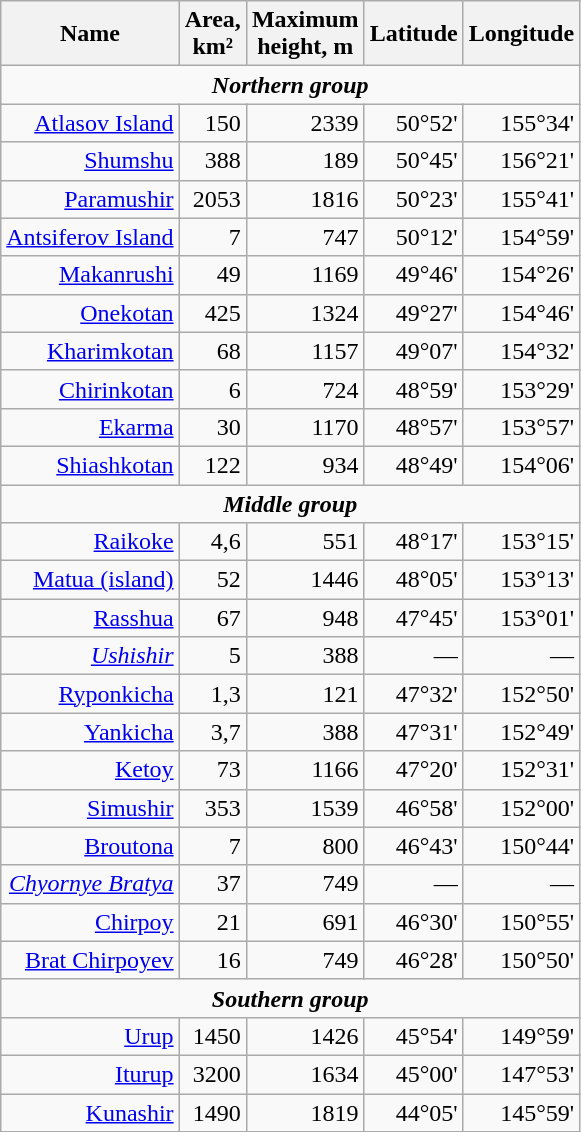<table class="wikitable sortable">
<tr class="highlight">
<th align=center>Name</th>
<th align=center>Area,<br> km²</th>
<th align=center>Maximum<br> height, m</th>
<th align=center>Latitude</th>
<th align=center>Longitude</th>
</tr>
<tr align=center>
<td colspan=5 class="highlight"><strong><em>Northern group</em></strong></td>
</tr>
<tr align=right>
<td><a href='#'>Atlasov Island</a></td>
<td>150</td>
<td>2339</td>
<td>50°52'</td>
<td>155°34'</td>
</tr>
<tr align=right>
<td><a href='#'>Shumshu</a></td>
<td>388</td>
<td>189</td>
<td>50°45'</td>
<td>156°21'</td>
</tr>
<tr align=right>
<td><a href='#'>Paramushir</a></td>
<td>2053</td>
<td>1816</td>
<td>50°23'</td>
<td>155°41'</td>
</tr>
<tr align=right>
<td><a href='#'>Antsiferov Island</a></td>
<td>7</td>
<td>747</td>
<td>50°12'</td>
<td>154°59'</td>
</tr>
<tr align=right>
<td><a href='#'>Makanrushi</a></td>
<td>49</td>
<td>1169</td>
<td>49°46'</td>
<td>154°26'</td>
</tr>
<tr align=right>
<td><a href='#'>Onekotan</a></td>
<td>425</td>
<td>1324</td>
<td>49°27'</td>
<td>154°46'</td>
</tr>
<tr align=right>
<td><a href='#'>Kharimkotan</a></td>
<td>68</td>
<td>1157</td>
<td>49°07'</td>
<td>154°32'</td>
</tr>
<tr align=right>
<td><a href='#'>Chirinkotan</a></td>
<td>6</td>
<td>724</td>
<td>48°59'</td>
<td>153°29'</td>
</tr>
<tr align=right>
<td><a href='#'>Ekarma</a></td>
<td>30</td>
<td>1170</td>
<td>48°57'</td>
<td>153°57'</td>
</tr>
<tr align=right>
<td><a href='#'>Shiashkotan</a></td>
<td>122</td>
<td>934</td>
<td>48°49'</td>
<td>154°06'</td>
</tr>
<tr align=center>
<td colspan=6 class="highlight"><strong><em>Middle group</em></strong></td>
</tr>
<tr align=right>
<td><a href='#'>Raikoke</a></td>
<td>4,6</td>
<td>551</td>
<td>48°17'</td>
<td>153°15'</td>
</tr>
<tr align=right>
<td><a href='#'>Matua (island)</a></td>
<td>52</td>
<td>1446</td>
<td>48°05'</td>
<td>153°13'</td>
</tr>
<tr align=right>
<td><a href='#'>Rasshua</a></td>
<td>67</td>
<td>948</td>
<td>47°45'</td>
<td>153°01'</td>
</tr>
<tr align=right>
<td><em><a href='#'>Ushishir</a></em></td>
<td>5</td>
<td>388</td>
<td>—</td>
<td>—</td>
</tr>
<tr class="shadow" align=right>
<td><a href='#'>Ryponkicha</a></td>
<td>1,3</td>
<td>121</td>
<td>47°32'</td>
<td>152°50'</td>
</tr>
<tr class="shadow" align=right>
<td><a href='#'>Yankicha</a></td>
<td>3,7</td>
<td>388</td>
<td>47°31'</td>
<td>152°49'</td>
</tr>
<tr align=right>
<td><a href='#'>Ketoy</a></td>
<td>73</td>
<td>1166</td>
<td>47°20'</td>
<td>152°31'</td>
</tr>
<tr align=right>
<td><a href='#'>Simushir</a></td>
<td>353</td>
<td>1539</td>
<td>46°58'</td>
<td>152°00'</td>
</tr>
<tr align=right>
<td><a href='#'>Broutona</a></td>
<td>7</td>
<td>800</td>
<td>46°43'</td>
<td>150°44'</td>
</tr>
<tr align=right>
<td><em><a href='#'>Chyornye Bratya</a></em></td>
<td>37</td>
<td>749</td>
<td>—</td>
<td>—</td>
</tr>
<tr class="shadow" align=right>
<td><a href='#'>Chirpoy</a></td>
<td>21</td>
<td>691</td>
<td>46°30'</td>
<td>150°55'</td>
</tr>
<tr class="shadow" align=right>
<td><a href='#'>Brat Chirpoyev</a></td>
<td>16</td>
<td>749</td>
<td>46°28'</td>
<td>150°50'</td>
</tr>
<tr align=center>
<td colspan=6 class="highlight"><strong><em>Southern group</em></strong></td>
</tr>
<tr align=right>
<td><a href='#'>Urup</a></td>
<td>1450</td>
<td>1426</td>
<td>45°54'</td>
<td>149°59'</td>
</tr>
<tr align=right>
<td><a href='#'>Iturup</a></td>
<td>3200</td>
<td>1634</td>
<td>45°00'</td>
<td>147°53'</td>
</tr>
<tr align=right>
<td><a href='#'>Kunashir</a></td>
<td>1490</td>
<td>1819</td>
<td>44°05'</td>
<td>145°59'</td>
</tr>
</table>
